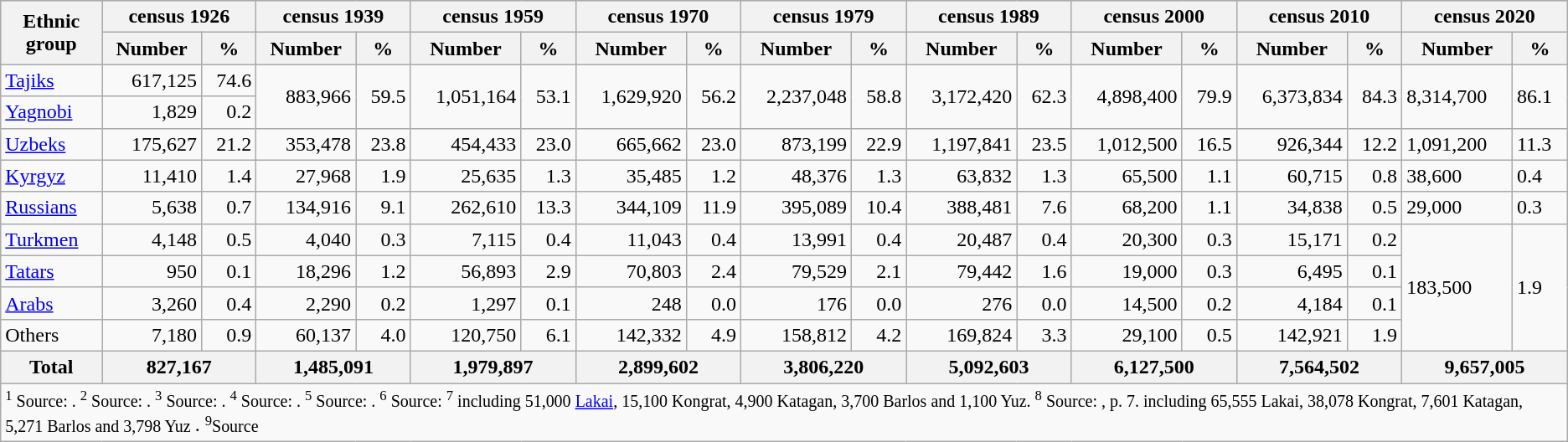<table class="wikitable">
<tr bgcolor="#e0e0e0">
<th rowspan="2">Ethnic<br>group</th>
<th colspan="2">census 1926</th>
<th colspan="2">census 1939</th>
<th colspan="2">census 1959</th>
<th colspan="2">census 1970</th>
<th colspan="2">census 1979</th>
<th colspan="2">census 1989</th>
<th colspan="2">census 2000</th>
<th colspan="2">census 2010</th>
<th colspan="2">census 2020</th>
</tr>
<tr bgcolor="#e0e0e0">
<th>Number</th>
<th>%</th>
<th>Number</th>
<th>%</th>
<th>Number</th>
<th>%</th>
<th>Number</th>
<th>%</th>
<th>Number</th>
<th>%</th>
<th>Number</th>
<th>%</th>
<th>Number</th>
<th>%</th>
<th>Number</th>
<th>%</th>
<th>Number</th>
<th>%</th>
</tr>
<tr>
<td><a href='#'>Tajiks</a></td>
<td align="right">617,125</td>
<td align="right">74.6</td>
<td rowspan="2" align="right">883,966</td>
<td rowspan="2" align="right">59.5</td>
<td rowspan="2" align="right">1,051,164</td>
<td rowspan="2" align="right">53.1</td>
<td rowspan="2" align="right">1,629,920</td>
<td rowspan="2" align="right">56.2</td>
<td rowspan="2" align="right">2,237,048</td>
<td rowspan="2" align="right">58.8</td>
<td rowspan="2" align="right">3,172,420</td>
<td rowspan="2" align="right">62.3</td>
<td rowspan="2" align="right">4,898,400</td>
<td rowspan="2" align="right">79.9</td>
<td rowspan="2" align="right">6,373,834</td>
<td rowspan="2" align="right">84.3</td>
<td rowspan="2">8,314,700</td>
<td rowspan="2">86.1</td>
</tr>
<tr>
<td><a href='#'>Yagnobi</a></td>
<td align="right">1,829</td>
<td align="right">0.2</td>
</tr>
<tr>
<td><a href='#'>Uzbeks</a></td>
<td align="right">175,627</td>
<td align="right">21.2</td>
<td align="right">353,478</td>
<td align="right">23.8</td>
<td align="right">454,433</td>
<td align="right">23.0</td>
<td align="right">665,662</td>
<td align="right">23.0</td>
<td align="right">873,199</td>
<td align="right">22.9</td>
<td align="right">1,197,841</td>
<td align="right">23.5</td>
<td align="right">1,012,500</td>
<td align="right">16.5</td>
<td align="right">926,344</td>
<td align="right">12.2</td>
<td>1,091,200</td>
<td>11.3</td>
</tr>
<tr>
<td><a href='#'>Kyrgyz</a></td>
<td align="right">11,410</td>
<td align="right">1.4</td>
<td align="right">27,968</td>
<td align="right">1.9</td>
<td align="right">25,635</td>
<td align="right">1.3</td>
<td align="right">35,485</td>
<td align="right">1.2</td>
<td align="right">48,376</td>
<td align="right">1.3</td>
<td align="right">63,832</td>
<td align="right">1.3</td>
<td align="right">65,500</td>
<td align="right">1.1</td>
<td align="right">60,715</td>
<td align="right">0.8</td>
<td>38,600</td>
<td>0.4</td>
</tr>
<tr>
<td><a href='#'>Russians</a></td>
<td align="right">5,638</td>
<td align="right">0.7</td>
<td align="right">134,916</td>
<td align="right">9.1</td>
<td align="right">262,610</td>
<td align="right">13.3</td>
<td align="right">344,109</td>
<td align="right">11.9</td>
<td align="right">395,089</td>
<td align="right">10.4</td>
<td align="right">388,481</td>
<td align="right">7.6</td>
<td align="right">68,200</td>
<td align="right">1.1</td>
<td align="right">34,838</td>
<td align="right">0.5</td>
<td>29,000</td>
<td>0.3</td>
</tr>
<tr>
<td><a href='#'>Turkmen</a></td>
<td align="right">4,148</td>
<td align="right">0.5</td>
<td align="right">4,040</td>
<td align="right">0.3</td>
<td align="right">7,115</td>
<td align="right">0.4</td>
<td align="right">11,043</td>
<td align="right">0.4</td>
<td align="right">13,991</td>
<td align="right">0.4</td>
<td align="right">20,487</td>
<td align="right">0.4</td>
<td align="right">20,300</td>
<td align="right">0.3</td>
<td align="right">15,171</td>
<td align="right">0.2</td>
<td rowspan="4">183,500</td>
<td rowspan="4">1.9</td>
</tr>
<tr>
<td><a href='#'>Tatars</a></td>
<td align="right">950</td>
<td align="right">0.1</td>
<td align="right">18,296</td>
<td align="right">1.2</td>
<td align="right">56,893</td>
<td align="right">2.9</td>
<td align="right">70,803</td>
<td align="right">2.4</td>
<td align="right">79,529</td>
<td align="right">2.1</td>
<td align="right">79,442</td>
<td align="right">1.6</td>
<td align="right">19,000</td>
<td align="right">0.3</td>
<td align="right">6,495</td>
<td align="right">0.1</td>
</tr>
<tr>
<td><a href='#'>Arabs</a></td>
<td align="right">3,260</td>
<td align="right">0.4</td>
<td align="right">2,290</td>
<td align="right">0.2</td>
<td align="right">1,297</td>
<td align="right">0.1</td>
<td align="right">248</td>
<td align="right">0.0</td>
<td align="right">176</td>
<td align="right">0.0</td>
<td align="right">276</td>
<td align="right">0.0</td>
<td align="right">14,500</td>
<td align="right">0.2</td>
<td align="right">4,184</td>
<td align="right">0.1</td>
</tr>
<tr>
<td>Others</td>
<td align="right">7,180</td>
<td align="right">0.9</td>
<td align="right">60,137</td>
<td align="right">4.0</td>
<td align="right">120,750</td>
<td align="right">6.1</td>
<td align="right">142,332</td>
<td align="right">4.9</td>
<td align="right">158,812</td>
<td align="right">4.2</td>
<td align="right">169,824</td>
<td align="right">3.3</td>
<td align="right">29,100</td>
<td align="right">0.5</td>
<td align="right">142,921</td>
<td align="right">1.9</td>
</tr>
<tr bgcolor="#e0e0e0">
<th align="left">Total</th>
<th colspan="2">827,167</th>
<th colspan="2">1,485,091</th>
<th colspan="2">1,979,897</th>
<th colspan="2">2,899,602</th>
<th colspan="2">3,806,220</th>
<th colspan="2">5,092,603</th>
<th colspan="2">6,127,500</th>
<th colspan="2">7,564,502</th>
<th colspan="2">9,657,005</th>
</tr>
<tr>
<td colspan="19"><small><sup>1</sup> Source: . <sup>2</sup> Source: . <sup>3</sup> Source: . <sup>4</sup> Source: . <sup>5</sup> Source: . <sup>6</sup> Source:  <sup>7</sup> including 51,000 <a href='#'>Lakai</a>, 15,100 Kongrat, 4,900 Katagan, 3,700 Barlos and 1,100 Yuz. <sup>8</sup> Source: , p. 7. including 65,555 Lakai, 38,078 Kongrat, 7,601 Katagan, 5,271 Barlos and 3,798 Yuz </small>.  <small><sup>9</sup>Source</small></td>
</tr>
</table>
